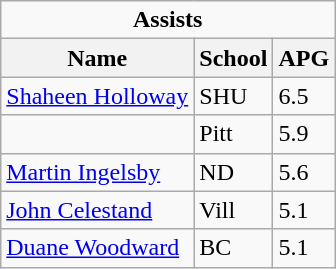<table class="wikitable">
<tr>
<td colspan=3 style="text-align:center;"><strong>Assists</strong></td>
</tr>
<tr>
<th>Name</th>
<th>School</th>
<th>APG</th>
</tr>
<tr>
<td><a href='#'>Shaheen Holloway</a></td>
<td>SHU</td>
<td>6.5</td>
</tr>
<tr>
<td></td>
<td>Pitt</td>
<td>5.9</td>
</tr>
<tr>
<td><a href='#'>Martin Ingelsby</a></td>
<td>ND</td>
<td>5.6</td>
</tr>
<tr>
<td><a href='#'>John Celestand</a></td>
<td>Vill</td>
<td>5.1</td>
</tr>
<tr>
<td><a href='#'>Duane Woodward</a></td>
<td>BC</td>
<td>5.1</td>
</tr>
</table>
